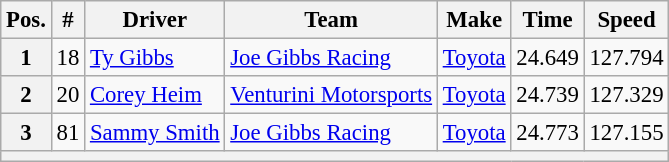<table class="wikitable" style="font-size:95%">
<tr>
<th>Pos.</th>
<th>#</th>
<th>Driver</th>
<th>Team</th>
<th>Make</th>
<th>Time</th>
<th>Speed</th>
</tr>
<tr>
<th>1</th>
<td>18</td>
<td><a href='#'>Ty Gibbs</a></td>
<td><a href='#'>Joe Gibbs Racing</a></td>
<td><a href='#'>Toyota</a></td>
<td>24.649</td>
<td>127.794</td>
</tr>
<tr>
<th>2</th>
<td>20</td>
<td><a href='#'>Corey Heim</a></td>
<td><a href='#'>Venturini Motorsports</a></td>
<td><a href='#'>Toyota</a></td>
<td>24.739</td>
<td>127.329</td>
</tr>
<tr>
<th>3</th>
<td>81</td>
<td><a href='#'>Sammy Smith</a></td>
<td><a href='#'>Joe Gibbs Racing</a></td>
<td><a href='#'>Toyota</a></td>
<td>24.773</td>
<td>127.155</td>
</tr>
<tr>
<th colspan="7"></th>
</tr>
</table>
